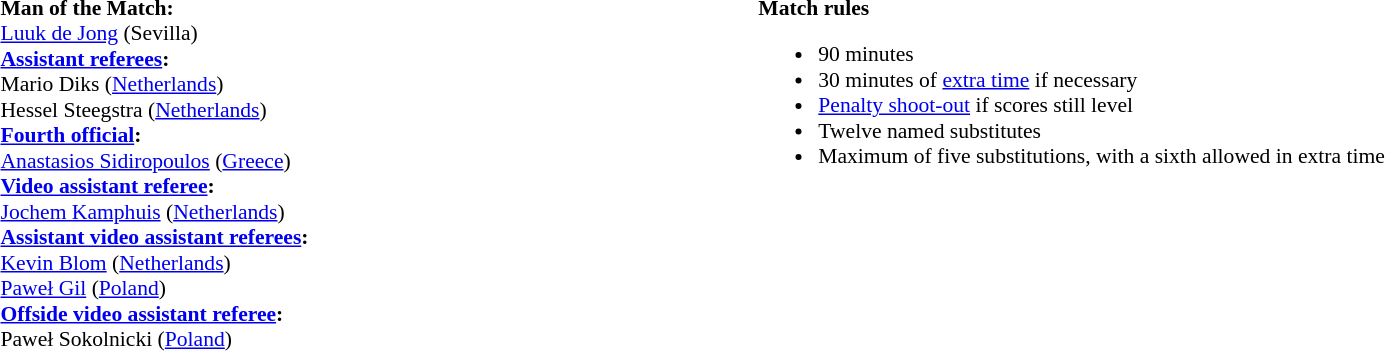<table width=100% style="font-size:90%">
<tr>
<td><br><strong>Man of the Match:</strong>
<br><a href='#'>Luuk de Jong</a> (Sevilla)<br><strong><a href='#'>Assistant referees</a>:</strong>
<br>Mario Diks (<a href='#'>Netherlands</a>)
<br>Hessel Steegstra (<a href='#'>Netherlands</a>)
<br><strong><a href='#'>Fourth official</a>:</strong>
<br><a href='#'>Anastasios Sidiropoulos</a> (<a href='#'>Greece</a>)
<br><strong><a href='#'>Video assistant referee</a>:</strong>
<br><a href='#'>Jochem Kamphuis</a> (<a href='#'>Netherlands</a>)
<br><strong><a href='#'>Assistant video assistant referees</a>:</strong>
<br><a href='#'>Kevin Blom</a> (<a href='#'>Netherlands</a>)
<br><a href='#'>Paweł Gil</a> (<a href='#'>Poland</a>)
<br><strong><a href='#'>Offside video assistant referee</a>:</strong>
<br>Paweł Sokolnicki (<a href='#'>Poland</a>)</td>
<td style="width:60%; vertical-align:top;"><br><strong>Match rules</strong><ul><li>90 minutes</li><li>30 minutes of <a href='#'>extra time</a> if necessary</li><li><a href='#'>Penalty shoot-out</a> if scores still level</li><li>Twelve named substitutes</li><li>Maximum of five substitutions, with a sixth allowed in extra time</li></ul></td>
</tr>
</table>
